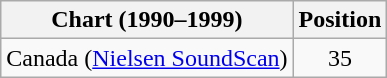<table class="wikitable">
<tr>
<th>Chart (1990–1999)</th>
<th>Position</th>
</tr>
<tr>
<td>Canada (<a href='#'>Nielsen SoundScan</a>)</td>
<td align="center">35</td>
</tr>
</table>
